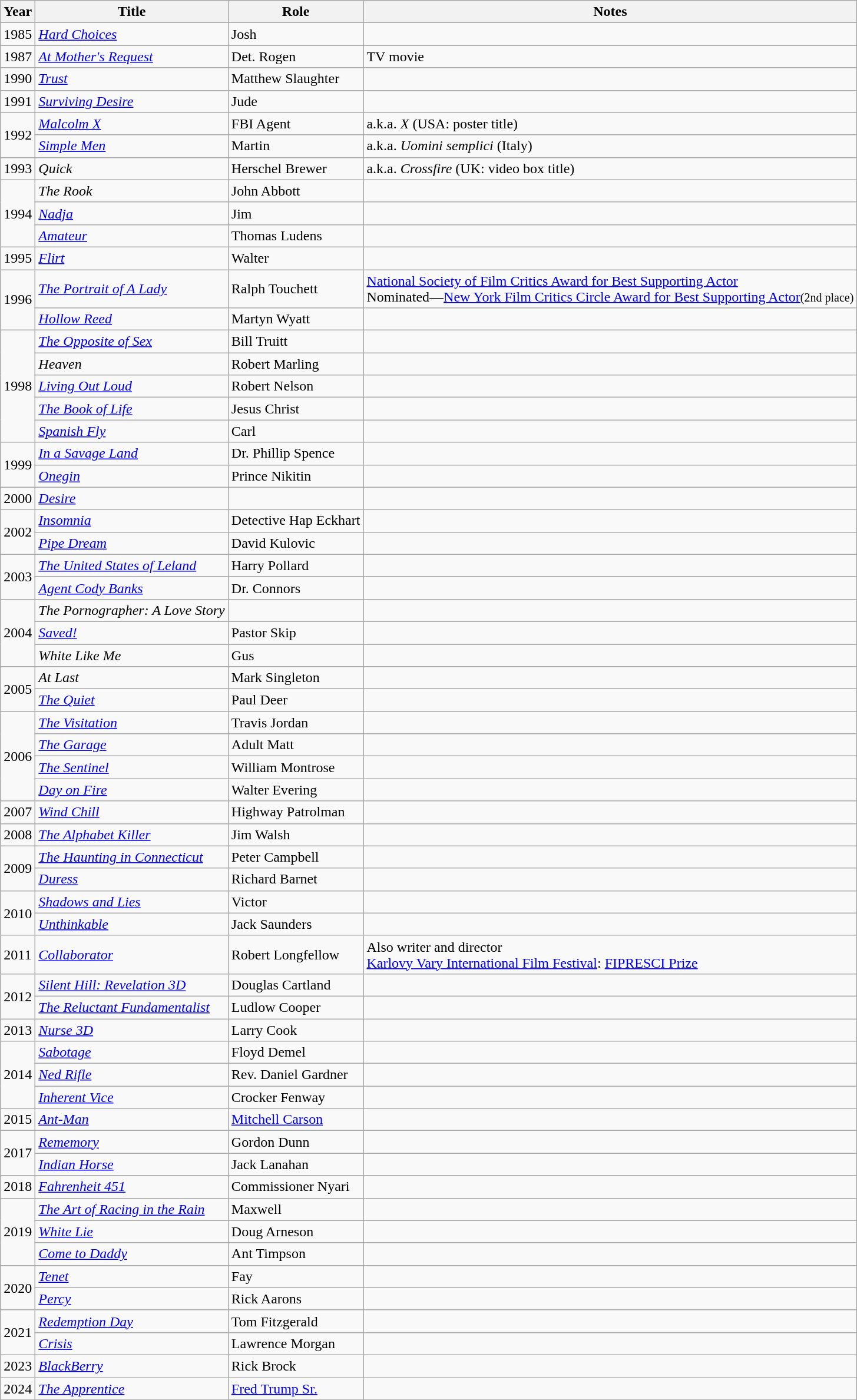<table class="wikitable sortable">
<tr>
<th>Year</th>
<th>Title</th>
<th>Role</th>
<th>Notes</th>
</tr>
<tr>
<td>1985</td>
<td><em><a href='#'>Hard Choices</a></em></td>
<td>Josh</td>
<td></td>
</tr>
<tr>
<td>1987</td>
<td><em><a href='#'>At Mother's Request</a></em></td>
<td>Det. Rogen</td>
<td>TV movie</td>
</tr>
<tr>
</tr>
<tr>
<td>1990</td>
<td><em><a href='#'>Trust</a></em></td>
<td>Matthew Slaughter</td>
<td></td>
</tr>
<tr>
<td>1991</td>
<td><em><a href='#'>Surviving Desire</a></em></td>
<td>Jude</td>
<td></td>
</tr>
<tr>
<td rowspan="2">1992</td>
<td><em><a href='#'>Malcolm X</a></em></td>
<td>FBI Agent</td>
<td>a.k.a. <em>X</em> (USA: poster title)</td>
</tr>
<tr>
<td><em><a href='#'>Simple Men</a></em></td>
<td>Martin</td>
<td>a.k.a. <em>Uomini semplici</em> (Italy)</td>
</tr>
<tr>
<td>1993</td>
<td><em>Quick</em></td>
<td>Herschel Brewer</td>
<td>a.k.a. <em>Crossfire</em> (UK: video box title)</td>
</tr>
<tr>
<td rowspan="3">1994</td>
<td><em>The Rook</em></td>
<td>John Abbott</td>
<td></td>
</tr>
<tr>
<td><em><a href='#'>Nadja</a></em></td>
<td>Jim</td>
<td></td>
</tr>
<tr>
<td><em><a href='#'>Amateur</a></em></td>
<td>Thomas Ludens</td>
<td></td>
</tr>
<tr>
<td>1995</td>
<td><em><a href='#'>Flirt</a></em></td>
<td>Walter</td>
<td></td>
</tr>
<tr>
<td rowspan="2">1996</td>
<td><em><a href='#'>The Portrait of A Lady</a></em></td>
<td>Ralph Touchett</td>
<td><a href='#'>National Society of Film Critics Award for Best Supporting Actor</a><br>Nominated—<a href='#'>New York Film Critics Circle Award for Best Supporting Actor</a><small>(2nd place)</small></td>
</tr>
<tr>
<td><em><a href='#'>Hollow Reed</a></em></td>
<td>Martyn Wyatt</td>
<td></td>
</tr>
<tr>
<td rowspan="5">1998</td>
<td><em><a href='#'>The Opposite of Sex</a></em></td>
<td>Bill Truitt</td>
<td></td>
</tr>
<tr>
<td><em>Heaven</em></td>
<td>Robert Marling</td>
<td></td>
</tr>
<tr>
<td><em><a href='#'>Living Out Loud</a></em></td>
<td>Robert Nelson</td>
<td></td>
</tr>
<tr>
<td><em><a href='#'>The Book of Life</a></em></td>
<td>Jesus Christ</td>
<td></td>
</tr>
<tr>
<td><em><a href='#'>Spanish Fly</a></em></td>
<td>Carl</td>
<td></td>
</tr>
<tr>
<td rowspan="2">1999</td>
<td><em><a href='#'>In a Savage Land</a></em></td>
<td>Dr. Phillip Spence</td>
<td></td>
</tr>
<tr>
<td><em><a href='#'>Onegin</a></em></td>
<td>Prince Nikitin</td>
<td></td>
</tr>
<tr>
<td>2000</td>
<td><em><a href='#'>Desire</a></em></td>
<td></td>
<td></td>
</tr>
<tr>
<td rowspan="2">2002</td>
<td><em><a href='#'>Insomnia</a></em></td>
<td>Detective Hap Eckhart</td>
<td></td>
</tr>
<tr>
<td><em><a href='#'>Pipe Dream</a></em></td>
<td>David Kulovic</td>
<td></td>
</tr>
<tr>
<td rowspan="2">2003</td>
<td><em><a href='#'>The United States of Leland</a></em></td>
<td>Harry Pollard</td>
<td></td>
</tr>
<tr>
<td><em><a href='#'>Agent Cody Banks</a></em></td>
<td>Dr. Connors</td>
<td></td>
</tr>
<tr>
<td rowspan="3">2004</td>
<td><em>The Pornographer: A Love Story</em></td>
<td></td>
<td></td>
</tr>
<tr>
<td><em><a href='#'>Saved!</a></em></td>
<td>Pastor Skip</td>
<td></td>
</tr>
<tr>
<td><em>White Like Me</em></td>
<td>Gus</td>
<td></td>
</tr>
<tr>
<td rowspan="2">2005</td>
<td><em>At Last</em></td>
<td>Mark Singleton</td>
<td></td>
</tr>
<tr>
<td><em><a href='#'>The Quiet</a></em></td>
<td>Paul Deer</td>
<td></td>
</tr>
<tr>
<td rowspan="4">2006</td>
<td><em><a href='#'>The Visitation</a></em></td>
<td>Travis Jordan</td>
<td></td>
</tr>
<tr>
<td><em><a href='#'>The Garage</a></em></td>
<td>Adult Matt</td>
<td></td>
</tr>
<tr>
<td><em><a href='#'>The Sentinel</a></em></td>
<td>William Montrose</td>
<td></td>
</tr>
<tr>
<td><em><a href='#'>Day on Fire</a></em></td>
<td>Walter Evering</td>
<td></td>
</tr>
<tr>
<td>2007</td>
<td><em><a href='#'>Wind Chill</a></em></td>
<td>Highway Patrolman</td>
<td></td>
</tr>
<tr>
<td>2008</td>
<td><em><a href='#'>The Alphabet Killer</a></em></td>
<td>Jim Walsh</td>
<td></td>
</tr>
<tr>
<td rowspan="2">2009</td>
<td><em><a href='#'>The Haunting in Connecticut</a></em></td>
<td>Peter Campbell</td>
<td></td>
</tr>
<tr>
<td><em><a href='#'>Duress</a></em></td>
<td>Richard Barnet</td>
<td></td>
</tr>
<tr>
<td rowspan="2">2010</td>
<td><em><a href='#'>Shadows and Lies</a></em></td>
<td>Victor</td>
<td></td>
</tr>
<tr>
<td><em><a href='#'>Unthinkable</a></em></td>
<td>Jack Saunders</td>
<td></td>
</tr>
<tr>
<td>2011</td>
<td><em><a href='#'>Collaborator</a></em></td>
<td>Robert Longfellow</td>
<td>Also writer and director<br><a href='#'>Karlovy Vary International Film Festival</a>: <a href='#'>FIPRESCI Prize</a></td>
</tr>
<tr>
<td rowspan="2">2012</td>
<td><em><a href='#'>Silent Hill: Revelation 3D</a></em></td>
<td>Douglas Cartland</td>
<td></td>
</tr>
<tr>
<td><em><a href='#'>The Reluctant Fundamentalist</a></em></td>
<td>Ludlow Cooper</td>
<td></td>
</tr>
<tr>
<td>2013</td>
<td><em><a href='#'>Nurse 3D</a></em></td>
<td>Larry Cook</td>
<td></td>
</tr>
<tr>
<td rowspan="3">2014</td>
<td><em><a href='#'>Sabotage</a></em></td>
<td>Floyd Demel</td>
<td></td>
</tr>
<tr>
<td><em><a href='#'>Ned Rifle</a></em></td>
<td>Rev. Daniel Gardner</td>
<td></td>
</tr>
<tr>
<td><em><a href='#'>Inherent Vice</a></em></td>
<td>Crocker Fenway</td>
<td></td>
</tr>
<tr>
<td>2015</td>
<td><em><a href='#'>Ant-Man</a></em></td>
<td><a href='#'>Mitchell Carson</a></td>
<td></td>
</tr>
<tr>
<td rowspan="2">2017</td>
<td><em><a href='#'>Rememory</a></em></td>
<td>Gordon Dunn</td>
<td></td>
</tr>
<tr>
<td><em><a href='#'>Indian Horse</a></em></td>
<td>Jack Lanahan</td>
<td></td>
</tr>
<tr>
<td>2018</td>
<td><em><a href='#'>Fahrenheit 451</a></em></td>
<td>Commissioner Nyari</td>
<td></td>
</tr>
<tr>
<td rowspan="3">2019</td>
<td><em><a href='#'>The Art of Racing in the Rain</a></em></td>
<td>Maxwell</td>
<td></td>
</tr>
<tr>
<td><em><a href='#'>White Lie</a></em></td>
<td>Doug Arneson</td>
<td></td>
</tr>
<tr>
<td><em><a href='#'>Come to Daddy</a></em></td>
<td>Ant Timpson</td>
<td></td>
</tr>
<tr>
<td rowspan=2">2020</td>
<td><em><a href='#'>Tenet</a></em></td>
<td>Fay</td>
<td></td>
</tr>
<tr>
<td><em><a href='#'>Percy</a></em></td>
<td>Rick Aarons</td>
<td></td>
</tr>
<tr>
<td rowspan="2">2021</td>
<td><em><a href='#'>Redemption Day</a></em></td>
<td>Tom Fitzgerald</td>
<td></td>
</tr>
<tr>
<td><em><a href='#'>Crisis</a></em></td>
<td>Lawrence Morgan</td>
<td></td>
</tr>
<tr>
<td>2023</td>
<td><em><a href='#'>BlackBerry</a></em></td>
<td>Rick Brock</td>
<td></td>
</tr>
<tr>
<td>2024</td>
<td><em><a href='#'>The Apprentice</a></em></td>
<td><a href='#'>Fred Trump Sr.</a></td>
<td></td>
</tr>
<tr>
</tr>
</table>
